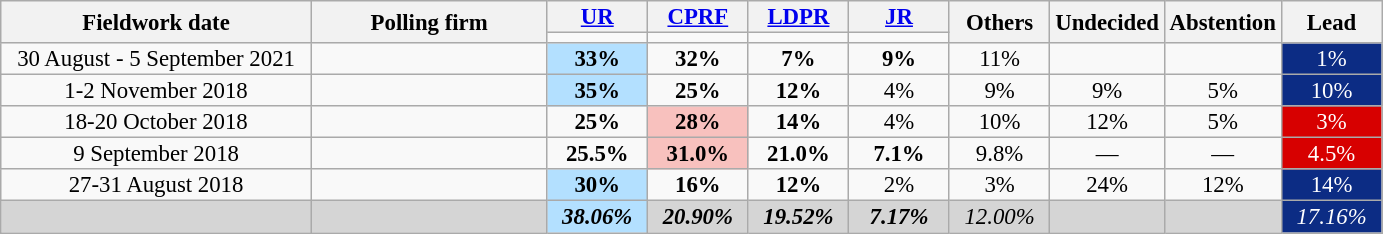<table class=wikitable style="font-size:95%; line-height:14px; text-align:center">
<tr>
<th style=width:200px; rowspan=2>Fieldwork date</th>
<th style=width:150px; rowspan=2>Polling firm</th>
<th style="width:60px;"><a href='#'>UR</a></th>
<th style="width:60px;"><a href='#'>CPRF</a></th>
<th style="width:60px;"><a href='#'>LDPR</a></th>
<th style="width:60px;"><a href='#'>JR</a></th>
<th style="width:60px;" rowspan=2>Others</th>
<th style="width:60px;" rowspan=2>Undecided</th>
<th style="width:60px;" rowspan=2>Abstention</th>
<th style="width:60px;" rowspan="2">Lead</th>
</tr>
<tr>
<td bgcolor=></td>
<td bgcolor=></td>
<td bgcolor=></td>
<td bgcolor=></td>
</tr>
<tr>
<td>30 August - 5 September 2021</td>
<td></td>
<td style="background:#B3E0FF"><strong>33%</strong></td>
<td><strong>32%</strong></td>
<td><strong>7%</strong></td>
<td><strong>9%</strong></td>
<td>11%</td>
<td></td>
<td></td>
<td style="background:#0C2C84; color:white;">1%</td>
</tr>
<tr>
<td>1-2 November 2018</td>
<td></td>
<td style="background:#B3E0FF"><strong>35%</strong></td>
<td><strong>25%</strong></td>
<td><strong>12%</strong></td>
<td>4%</td>
<td>9%</td>
<td>9%</td>
<td>5%</td>
<td style="background:#0C2C84; color:white;">10%</td>
</tr>
<tr>
<td>18-20 October 2018</td>
<td></td>
<td><strong>25%</strong></td>
<td style="background:#F8C1BE"><strong>28%</strong></td>
<td><strong>14%</strong></td>
<td>4%</td>
<td>10%</td>
<td>12%</td>
<td>5%</td>
<td style="background:#D70000; color:white;">3%</td>
</tr>
<tr>
<td>9 September 2018</td>
<td> </td>
<td><strong>25.5%</strong></td>
<td style="background:#F8C1BE"><strong>31.0%</strong></td>
<td><strong>21.0%</strong></td>
<td><strong>7.1%</strong></td>
<td>9.8%</td>
<td>—</td>
<td>—</td>
<td style="background:#D70000; color:white;">4.5%</td>
</tr>
<tr>
<td>27-31 August 2018</td>
<td></td>
<td style="background:#B3E0FF"><strong>30%</strong></td>
<td><strong>16%</strong></td>
<td><strong>12%</strong></td>
<td>2%</td>
<td>3%</td>
<td>24%</td>
<td>12%</td>
<td style="background:#0C2C84; color:white;">14%</td>
</tr>
<tr>
<td style="background:#D5D5D5"></td>
<td style="background:#D5D5D5"></td>
<td style="background:#B3E0FF"><strong><em>38.06%</em></strong></td>
<td style="background:#D5D5D5"><strong><em>20.90%</em></strong></td>
<td style="background:#D5D5D5"><strong><em>19.52%</em></strong></td>
<td style="background:#D5D5D5"><strong><em>7.17%</em></strong></td>
<td style="background:#D5D5D5"><em>12.00%</em></td>
<td style="background:#D5D5D5"></td>
<td style="background:#D5D5D5"></td>
<td style="background:#0C2C84; color:white;"><em>17.16%</em></td>
</tr>
</table>
